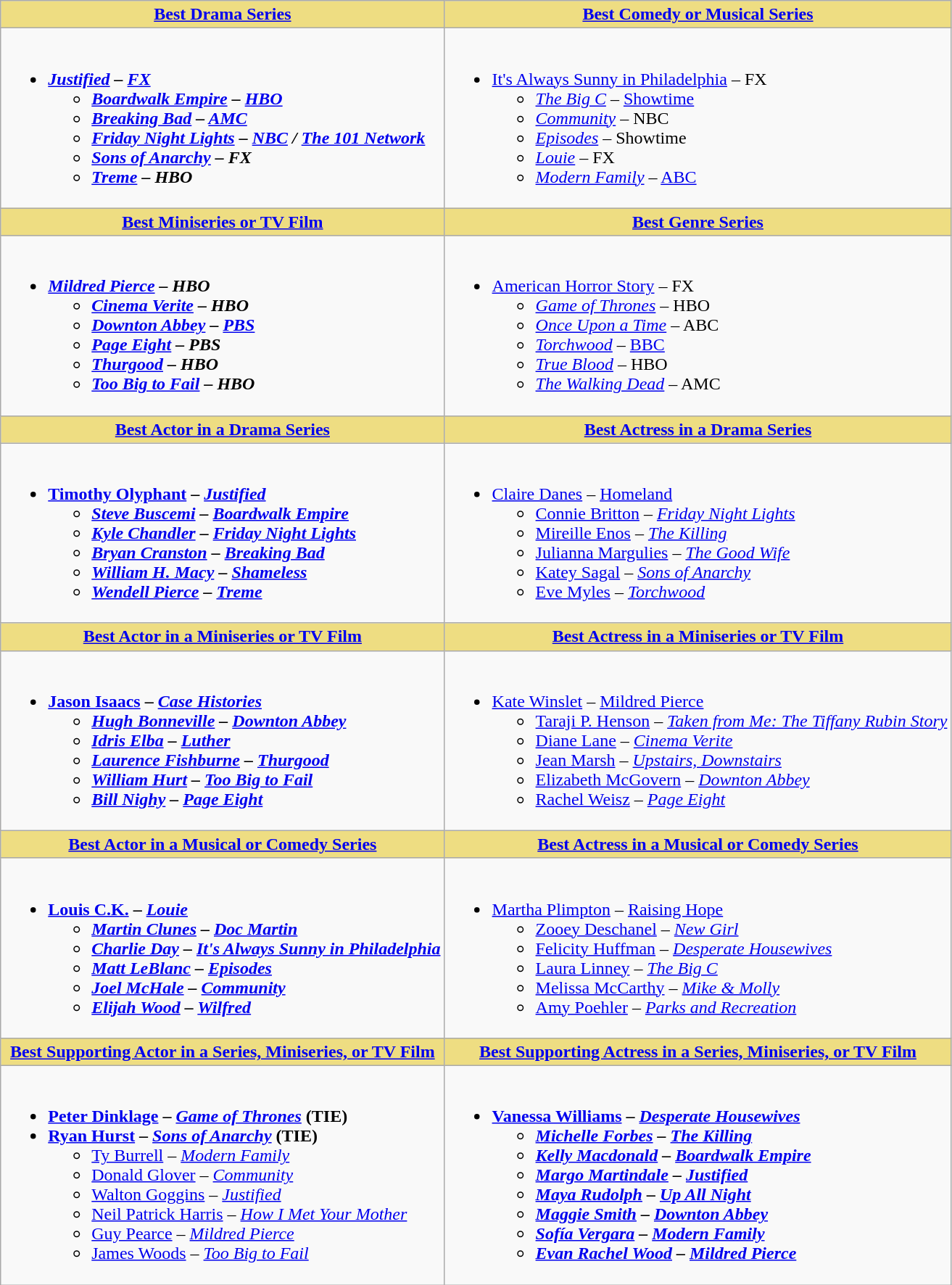<table class=wikitable style="width="100%">
<tr>
<th style="background:#EEDD82;"><a href='#'>Best Drama Series</a></th>
<th style="background:#EEDD82;"><a href='#'>Best Comedy or Musical Series</a></th>
</tr>
<tr>
<td valign="top"><br><ul><li><strong><em><a href='#'>Justified</a><em> – <a href='#'>FX</a><strong><ul><li></em><a href='#'>Boardwalk Empire</a><em> – <a href='#'>HBO</a></li><li></em><a href='#'>Breaking Bad</a><em> – <a href='#'>AMC</a></li><li></em><a href='#'>Friday Night Lights</a><em> – <a href='#'>NBC</a> / <a href='#'>The 101 Network</a></li><li></em><a href='#'>Sons of Anarchy</a><em> – FX</li><li></em><a href='#'>Treme</a><em> – HBO</li></ul></li></ul></td>
<td valign="top"><br><ul><li></em></strong><a href='#'>It's Always Sunny in Philadelphia</a></em> – FX</strong><ul><li><em><a href='#'>The Big C</a></em> – <a href='#'>Showtime</a></li><li><em><a href='#'>Community</a></em> – NBC</li><li><em><a href='#'>Episodes</a></em> – Showtime</li><li><em><a href='#'>Louie</a></em> – FX</li><li><em><a href='#'>Modern Family</a></em> – <a href='#'>ABC</a></li></ul></li></ul></td>
</tr>
<tr>
<th style="background:#EEDD82;"><a href='#'>Best Miniseries or TV Film</a></th>
<th style="background:#EEDD82;"><a href='#'>Best Genre Series</a></th>
</tr>
<tr>
<td valign="top"><br><ul><li><strong><em><a href='#'>Mildred Pierce</a><em> – HBO<strong><ul><li></em><a href='#'>Cinema Verite</a><em> – HBO</li><li></em><a href='#'>Downton Abbey</a><em> – <a href='#'>PBS</a></li><li></em><a href='#'>Page Eight</a><em> – PBS</li><li></em><a href='#'>Thurgood</a><em> – HBO</li><li></em><a href='#'>Too Big to Fail</a><em> – HBO</li></ul></li></ul></td>
<td valign="top"><br><ul><li></em></strong><a href='#'>American Horror Story</a></em> – FX</strong><ul><li><em><a href='#'>Game of Thrones</a></em> – HBO</li><li><em><a href='#'>Once Upon a Time</a></em> – ABC</li><li><em><a href='#'>Torchwood</a></em> – <a href='#'>BBC</a></li><li><em><a href='#'>True Blood</a></em> – HBO</li><li><em><a href='#'>The Walking Dead</a></em> – AMC</li></ul></li></ul></td>
</tr>
<tr>
<th style="background:#EEDD82;"><a href='#'>Best Actor in a Drama Series</a></th>
<th style="background:#EEDD82;"><a href='#'>Best Actress in a Drama Series</a></th>
</tr>
<tr>
<td valign="top"><br><ul><li><strong><a href='#'>Timothy Olyphant</a> – <em><a href='#'>Justified</a><strong><em><ul><li><a href='#'>Steve Buscemi</a> – </em><a href='#'>Boardwalk Empire</a><em></li><li><a href='#'>Kyle Chandler</a> – </em><a href='#'>Friday Night Lights</a><em></li><li><a href='#'>Bryan Cranston</a> – </em><a href='#'>Breaking Bad</a><em></li><li><a href='#'>William H. Macy</a> – </em><a href='#'>Shameless</a><em></li><li><a href='#'>Wendell Pierce</a> – </em><a href='#'>Treme</a><em></li></ul></li></ul></td>
<td valign="top"><br><ul><li></strong><a href='#'>Claire Danes</a> – </em><a href='#'>Homeland</a></em></strong><ul><li><a href='#'>Connie Britton</a> – <em><a href='#'>Friday Night Lights</a></em></li><li><a href='#'>Mireille Enos</a> – <em><a href='#'>The Killing</a></em></li><li><a href='#'>Julianna Margulies</a> – <em><a href='#'>The Good Wife</a></em></li><li><a href='#'>Katey Sagal</a> – <em><a href='#'>Sons of Anarchy</a></em></li><li><a href='#'>Eve Myles</a> – <em><a href='#'>Torchwood</a></em></li></ul></li></ul></td>
</tr>
<tr>
<th style="background:#EEDD82;"><a href='#'>Best Actor in a Miniseries or TV Film</a></th>
<th style="background:#EEDD82;"><a href='#'>Best Actress in a Miniseries or TV Film</a></th>
</tr>
<tr>
<td valign="top"><br><ul><li><strong><a href='#'>Jason Isaacs</a> – <em><a href='#'>Case Histories</a><strong><em><ul><li><a href='#'>Hugh Bonneville</a> – </em><a href='#'>Downton Abbey</a><em></li><li><a href='#'>Idris Elba</a> – </em><a href='#'>Luther</a><em></li><li><a href='#'>Laurence Fishburne</a> – </em><a href='#'>Thurgood</a><em></li><li><a href='#'>William Hurt</a> – </em><a href='#'>Too Big to Fail</a><em></li><li><a href='#'>Bill Nighy</a> – </em><a href='#'>Page Eight</a><em></li></ul></li></ul></td>
<td valign="top"><br><ul><li></strong><a href='#'>Kate Winslet</a> – </em><a href='#'>Mildred Pierce</a></em></strong><ul><li><a href='#'>Taraji P. Henson</a> – <em><a href='#'>Taken from Me: The Tiffany Rubin Story</a></em></li><li><a href='#'>Diane Lane</a> – <em><a href='#'>Cinema Verite</a></em></li><li><a href='#'>Jean Marsh</a> – <em><a href='#'>Upstairs, Downstairs</a></em></li><li><a href='#'>Elizabeth McGovern</a> – <em><a href='#'>Downton Abbey</a></em></li><li><a href='#'>Rachel Weisz</a> – <em><a href='#'>Page Eight</a></em></li></ul></li></ul></td>
</tr>
<tr>
<th style="background:#EEDD82;"><a href='#'>Best Actor in a Musical or Comedy Series</a></th>
<th style="background:#EEDD82;"><a href='#'>Best Actress in a Musical or Comedy Series</a></th>
</tr>
<tr>
<td valign="top"><br><ul><li><strong><a href='#'>Louis C.K.</a> – <em><a href='#'>Louie</a><strong><em><ul><li><a href='#'>Martin Clunes</a> – </em><a href='#'>Doc Martin</a><em></li><li><a href='#'>Charlie Day</a> – </em><a href='#'>It's Always Sunny in Philadelphia</a><em></li><li><a href='#'>Matt LeBlanc</a> – </em><a href='#'>Episodes</a><em></li><li><a href='#'>Joel McHale</a> – </em><a href='#'>Community</a><em></li><li><a href='#'>Elijah Wood</a> – </em><a href='#'>Wilfred</a><em></li></ul></li></ul></td>
<td valign="top"><br><ul><li></strong><a href='#'>Martha Plimpton</a> – </em><a href='#'>Raising Hope</a></em></strong><ul><li><a href='#'>Zooey Deschanel</a> – <em><a href='#'>New Girl</a></em></li><li><a href='#'>Felicity Huffman</a> – <em><a href='#'>Desperate Housewives</a></em></li><li><a href='#'>Laura Linney</a> – <em><a href='#'>The Big C</a></em></li><li><a href='#'>Melissa McCarthy</a> – <em><a href='#'>Mike & Molly</a></em></li><li><a href='#'>Amy Poehler</a> – <em><a href='#'>Parks and Recreation</a></em></li></ul></li></ul></td>
</tr>
<tr>
<th style="background:#EEDD82;"><a href='#'>Best Supporting Actor in a Series, Miniseries, or TV Film</a></th>
<th style="background:#EEDD82;"><a href='#'>Best Supporting Actress in a Series, Miniseries, or TV Film</a></th>
</tr>
<tr>
<td valign="top"><br><ul><li><strong><a href='#'>Peter Dinklage</a> – <em><a href='#'>Game of Thrones</a></em> (TIE)</strong></li><li><strong><a href='#'>Ryan Hurst</a> – <em><a href='#'>Sons of Anarchy</a></em> (TIE)</strong><ul><li><a href='#'>Ty Burrell</a> – <em><a href='#'>Modern Family</a></em></li><li><a href='#'>Donald Glover</a> – <em><a href='#'>Community</a></em></li><li><a href='#'>Walton Goggins</a> – <em><a href='#'>Justified</a></em></li><li><a href='#'>Neil Patrick Harris</a> – <em><a href='#'>How I Met Your Mother</a></em></li><li><a href='#'>Guy Pearce</a> – <em><a href='#'>Mildred Pierce</a></em></li><li><a href='#'>James Woods</a> – <em><a href='#'>Too Big to Fail</a></em></li></ul></li></ul></td>
<td valign="top"><br><ul><li><strong><a href='#'>Vanessa Williams</a> – <em><a href='#'>Desperate Housewives</a><strong><em><ul><li><a href='#'>Michelle Forbes</a> – </em><a href='#'>The Killing</a><em></li><li><a href='#'>Kelly Macdonald</a> – </em><a href='#'>Boardwalk Empire</a><em></li><li><a href='#'>Margo Martindale</a> – </em><a href='#'>Justified</a><em></li><li><a href='#'>Maya Rudolph</a> – </em><a href='#'>Up All Night</a><em></li><li><a href='#'>Maggie Smith</a> – </em><a href='#'>Downton Abbey</a><em></li><li><a href='#'>Sofía Vergara</a> – </em><a href='#'>Modern Family</a><em></li><li><a href='#'>Evan Rachel Wood</a> – </em><a href='#'>Mildred Pierce</a><em></li></ul></li></ul></td>
</tr>
</table>
